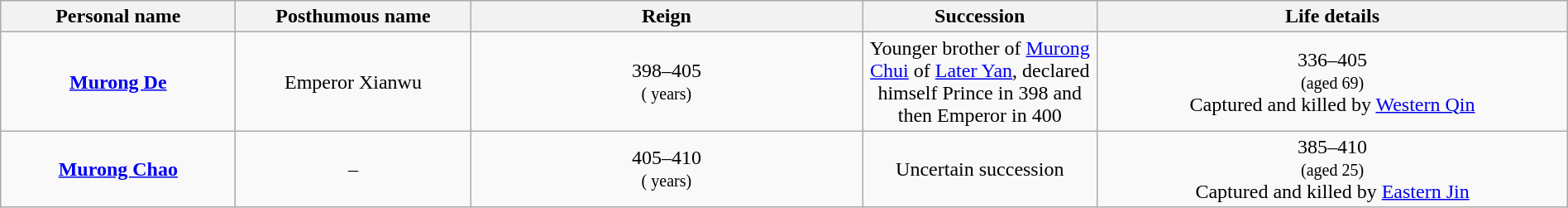<table class="wikitable plainrowheaders" style="text-align:center; width:100%;">
<tr>
<th scope="col" width="15%">Personal name</th>
<th scope="col" width="15%">Posthumous name</th>
<th scope="col" width="25%">Reign</th>
<th scope="col" width="15%">Succession</th>
<th scope="col" width="30%">Life details</th>
</tr>
<tr>
<td><strong><a href='#'>Murong De</a></strong><br></td>
<td>Emperor Xianwu<br></td>
<td>398–405<br><small>( years)</small><br><small></small></td>
<td>Younger brother of <a href='#'>Murong Chui</a> of <a href='#'>Later Yan</a>, declared himself Prince in 398 and then Emperor in 400</td>
<td>336–405<br><small>(aged 69)</small><br>Captured and killed by <a href='#'>Western Qin</a></td>
</tr>
<tr>
<td><strong><a href='#'>Murong Chao</a></strong><br></td>
<td>–</td>
<td>405–410<br><small>( years)</small><br><small></small></td>
<td>Uncertain succession</td>
<td>385–410<br><small>(aged 25)</small><br>Captured and killed by <a href='#'>Eastern Jin</a></td>
</tr>
</table>
